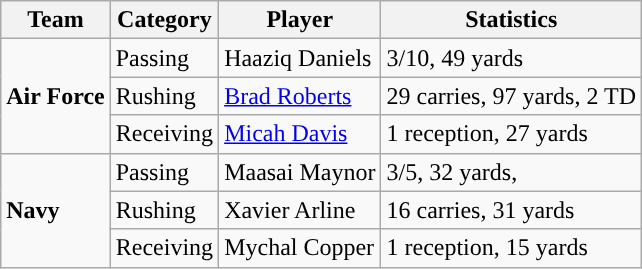<table class="wikitable" style="float: left;">
<tr>
<th>Team</th>
<th>Category</th>
<th>Player</th>
<th>Statistics</th>
</tr>
<tr>
<td rowspan=3><strong>Air Force</strong></td>
<td>Passing</td>
<td>Haaziq Daniels</td>
<td>3/10, 49 yards</td>
</tr>
<tr>
<td>Rushing</td>
<td><a href='#'>Brad Roberts</a></td>
<td>29 carries, 97 yards, 2 TD</td>
</tr>
<tr>
<td>Receiving</td>
<td><a href='#'>Micah Davis</a></td>
<td>1 reception, 27 yards</td>
</tr>
<tr>
<td rowspan=3><strong>Navy</strong></td>
<td>Passing</td>
<td>Maasai Maynor</td>
<td>3/5, 32 yards,</td>
</tr>
<tr>
<td>Rushing</td>
<td>Xavier Arline</td>
<td>16 carries, 31 yards</td>
</tr>
<tr>
<td>Receiving</td>
<td>Mychal Copper</td>
<td>1 reception, 15 yards</td>
</tr>
</table>
